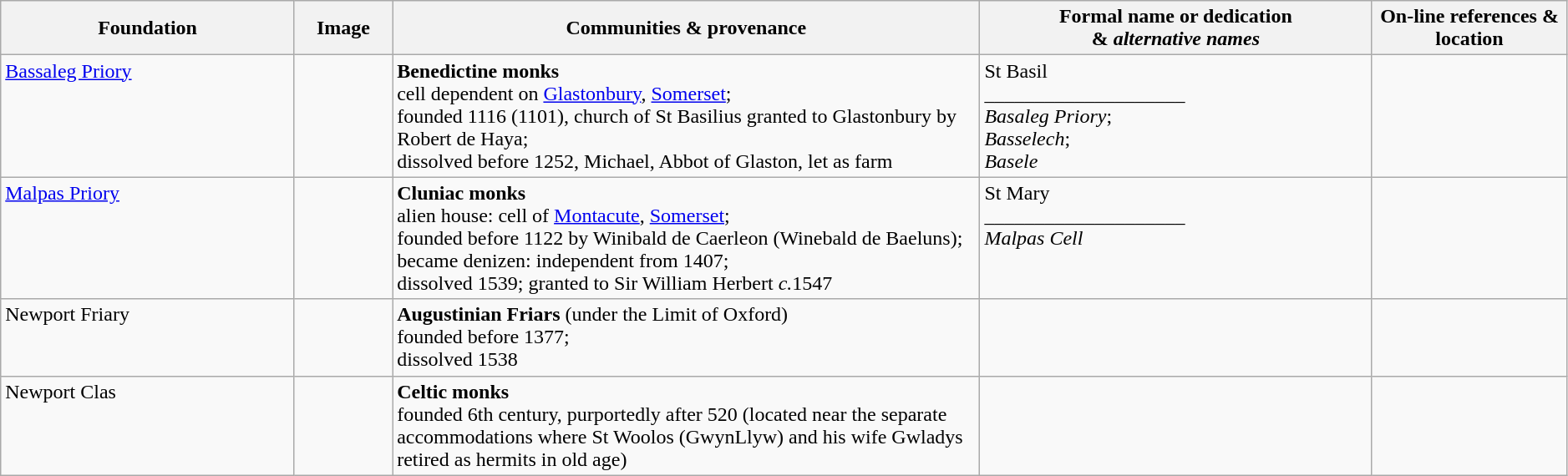<table style="width:99%;" class="wikitable">
<tr>
<th style="width:15%;">Foundation</th>
<th style="width:5%;">Image</th>
<th style="width:30%;">Communities & provenance</th>
<th style="width:20%;">Formal name or dedication <br>& <em>alternative names</em></th>
<th style="width:10%;">On-line references & location</th>
</tr>
<tr valign=top>
<td><a href='#'>Bassaleg Priory</a></td>
<td></td>
<td><strong>Benedictine monks</strong><br>cell dependent on <a href='#'>Glastonbury</a>, <a href='#'>Somerset</a>;<br>founded 1116 (1101), church of St Basilius granted to Glastonbury by Robert de Haya;<br>dissolved before 1252, Michael, Abbot of Glaston, let as farm</td>
<td>St Basil<br>____________________<br><em>Basaleg Priory</em>;<br><em>Basselech</em>;<br><em>Basele</em></td>
<td><br><br></td>
</tr>
<tr valign=top>
<td><a href='#'>Malpas Priory</a></td>
<td></td>
<td><strong>Cluniac monks</strong><br><span>alien house</span>: cell of <a href='#'>Montacute</a>, <a href='#'>Somerset</a>;<br>founded before 1122 by Winibald de Caerleon (Winebald de Baeluns);<br>became <span>denizen</span>: independent from 1407;<br>dissolved 1539; granted to Sir William Herbert <em>c.</em>1547</td>
<td>St Mary<br>____________________<br><em>Malpas Cell</em></td>
<td><br><br></td>
</tr>
<tr valign=top>
<td>Newport Friary</td>
<td></td>
<td><strong>Augustinian Friars</strong> (under the Limit of Oxford)<br>founded before 1377;<br>dissolved 1538</td>
<td></td>
<td><br><br></td>
</tr>
<tr valign=top>
<td>Newport Clas</td>
<td></td>
<td><strong>Celtic monks</strong><br>founded 6th century, purportedly after 520 (located near the separate accommodations where St Woolos (GwynLlyw) and his wife Gwladys retired as hermits in old age)</td>
<td></td>
<td></td>
</tr>
</table>
